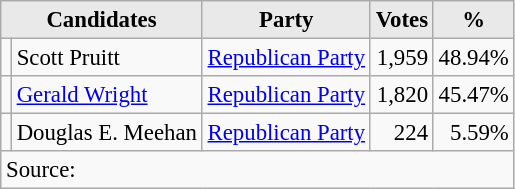<table class=wikitable style="font-size:95%; text-align:right;">
<tr>
<th style="background:#e9e9e9; text-align:center;" colspan="2">Candidates</th>
<th style="background:#e9e9e9; text-align:center;">Party</th>
<th style="background:#e9e9e9; text-align:center;">Votes</th>
<th style="background:#e9e9e9; text-align:center;">%</th>
</tr>
<tr>
<td></td>
<td align=left>Scott Pruitt</td>
<td align=center><a href='#'>Republican Party</a></td>
<td>1,959</td>
<td>48.94%</td>
</tr>
<tr>
<td></td>
<td align=left><a href='#'>Gerald Wright</a></td>
<td align=center><a href='#'>Republican Party</a></td>
<td>1,820</td>
<td>45.47%</td>
</tr>
<tr>
<td></td>
<td align=left>Douglas E. Meehan</td>
<td align=center><a href='#'>Republican Party</a></td>
<td>224</td>
<td>5.59%</td>
</tr>
<tr>
<td style="text-align:left;" colspan="6">Source:</td>
</tr>
</table>
